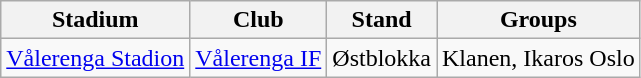<table class="wikitable">
<tr>
<th>Stadium</th>
<th>Club</th>
<th>Stand</th>
<th>Groups</th>
</tr>
<tr>
<td style="text-align:left;"><a href='#'>Vålerenga Stadion</a></td>
<td><a href='#'>Vålerenga IF</a></td>
<td>Østblokka</td>
<td>Klanen, Ikaros Oslo</td>
</tr>
</table>
